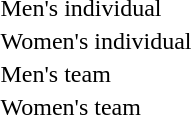<table>
<tr>
<td>Men's individual</td>
<td></td>
<td></td>
<td></td>
</tr>
<tr>
<td>Women's individual</td>
<td></td>
<td></td>
<td></td>
</tr>
<tr>
<td>Men's team</td>
<td></td>
<td></td>
<td></td>
</tr>
<tr>
<td>Women's team</td>
<td></td>
<td></td>
<td></td>
</tr>
<tr>
</tr>
</table>
